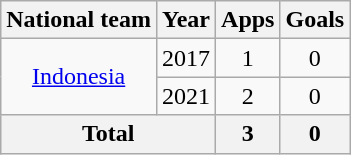<table class="wikitable" style="text-align:center">
<tr>
<th>National team</th>
<th>Year</th>
<th>Apps</th>
<th>Goals</th>
</tr>
<tr>
<td rowspan="2"><a href='#'>Indonesia</a></td>
<td>2017</td>
<td>1</td>
<td>0</td>
</tr>
<tr>
<td>2021</td>
<td>2</td>
<td>0</td>
</tr>
<tr>
<th colspan=2>Total</th>
<th>3</th>
<th>0</th>
</tr>
</table>
